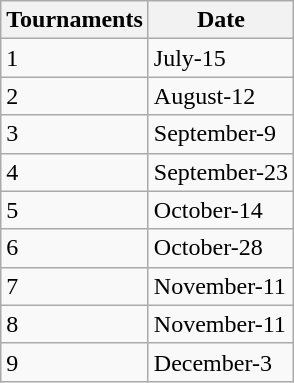<table class="wikitable">
<tr>
<th>Tournaments</th>
<th>Date</th>
</tr>
<tr>
<td>1</td>
<td>July-15</td>
</tr>
<tr>
<td>2</td>
<td>August-12</td>
</tr>
<tr>
<td>3</td>
<td>September-9</td>
</tr>
<tr>
<td>4</td>
<td>September-23</td>
</tr>
<tr>
<td>5</td>
<td>October-14</td>
</tr>
<tr>
<td>6</td>
<td>October-28</td>
</tr>
<tr>
<td>7</td>
<td>November-11</td>
</tr>
<tr>
<td>8</td>
<td>November-11</td>
</tr>
<tr>
<td>9</td>
<td>December-3</td>
</tr>
</table>
